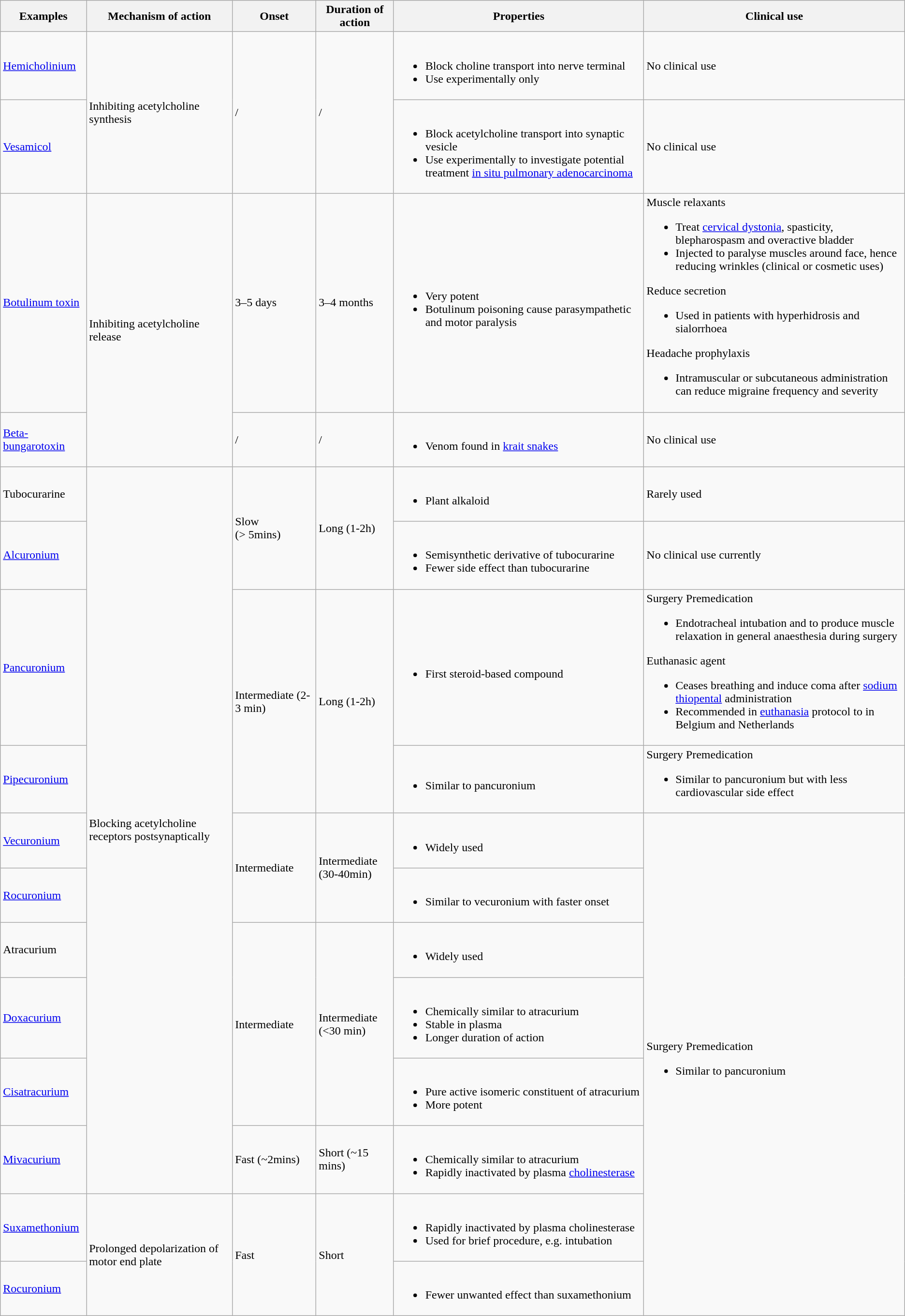<table class="wikitable">
<tr>
<th>Examples</th>
<th>Mechanism of action</th>
<th>Onset</th>
<th>Duration of action</th>
<th>Properties</th>
<th>Clinical use</th>
</tr>
<tr>
<td><a href='#'>Hemicholinium</a></td>
<td rowspan="2">Inhibiting acetylcholine synthesis</td>
<td rowspan="2">/</td>
<td rowspan="2">/</td>
<td><br><ul><li>Block choline transport into nerve terminal</li><li>Use experimentally only</li></ul></td>
<td>No clinical use</td>
</tr>
<tr>
<td><a href='#'>Vesamicol</a></td>
<td><br><ul><li>Block acetylcholine transport into synaptic vesicle</li><li>Use experimentally to investigate potential treatment <a href='#'>in situ pulmonary adenocarcinoma</a></li></ul></td>
<td>No clinical use</td>
</tr>
<tr>
<td><a href='#'>Botulinum toxin</a></td>
<td rowspan="2">Inhibiting acetylcholine release</td>
<td>3–5 days</td>
<td>3–4 months</td>
<td><br><ul><li>Very potent</li><li>Botulinum poisoning cause parasympathetic and motor paralysis</li></ul></td>
<td>Muscle relaxants<br><ul><li>Treat <a href='#'>cervical dystonia</a>, spasticity, blepharospasm and overactive bladder</li><li>Injected to paralyse muscles around face, hence reducing wrinkles (clinical or cosmetic uses)</li></ul>Reduce secretion<ul><li>Used in patients with hyperhidrosis and sialorrhoea</li></ul>Headache prophylaxis<ul><li>Intramuscular or subcutaneous administration can reduce migraine frequency and severity</li></ul></td>
</tr>
<tr>
<td><a href='#'>Beta-bungarotoxin</a></td>
<td>/</td>
<td>/</td>
<td><br><ul><li>Venom found in <a href='#'>krait snakes</a></li></ul></td>
<td>No clinical use</td>
</tr>
<tr>
<td>Tubocurarine</td>
<td rowspan="10">Blocking acetylcholine receptors postsynaptically</td>
<td rowspan="2">Slow<br>(> 5mins)</td>
<td rowspan="2">Long (1-2h)</td>
<td><br><ul><li>Plant alkaloid</li></ul></td>
<td>Rarely used</td>
</tr>
<tr>
<td><a href='#'>Alcuronium</a></td>
<td><br><ul><li>Semisynthetic derivative of tubocurarine</li><li>Fewer side effect than tubocurarine</li></ul></td>
<td>No clinical use currently</td>
</tr>
<tr>
<td><a href='#'>Pancuronium</a></td>
<td rowspan="2">Intermediate (2-3 min)</td>
<td rowspan="2">Long (1-2h)</td>
<td><br><ul><li>First steroid-based compound</li></ul></td>
<td>Surgery Premedication<br><ul><li>Endotracheal intubation and to produce muscle relaxation in general anaesthesia during surgery</li></ul>Euthanasic agent<ul><li>Ceases breathing and induce coma after <a href='#'>sodium thiopental</a> administration</li><li>Recommended in <a href='#'>euthanasia</a> protocol to in Belgium and Netherlands</li></ul></td>
</tr>
<tr>
<td><a href='#'>Pipecuronium</a></td>
<td><br><ul><li>Similar to pancuronium</li></ul></td>
<td>Surgery Premedication<br><ul><li>Similar to pancuronium but with less cardiovascular side effect</li></ul></td>
</tr>
<tr>
<td><a href='#'>Vecuronium</a></td>
<td rowspan="2">Intermediate</td>
<td rowspan="2">Intermediate<br>(30-40min)</td>
<td><br><ul><li>Widely used</li></ul></td>
<td rowspan="8">Surgery Premedication<br><ul><li>Similar to pancuronium</li></ul></td>
</tr>
<tr>
<td><a href='#'>Rocuronium</a></td>
<td><br><ul><li>Similar to vecuronium with faster onset</li></ul></td>
</tr>
<tr>
<td>Atracurium</td>
<td rowspan="3">Intermediate</td>
<td rowspan="3">Intermediate<br>(<30 min)</td>
<td><br><ul><li>Widely used</li></ul></td>
</tr>
<tr>
<td><a href='#'>Doxacurium</a></td>
<td><br><ul><li>Chemically similar to atracurium</li><li>Stable in plasma</li><li>Longer duration of action</li></ul></td>
</tr>
<tr>
<td><a href='#'>Cisatracurium</a></td>
<td><br><ul><li>Pure active isomeric constituent of atracurium</li><li>More potent</li></ul></td>
</tr>
<tr>
<td><a href='#'>Mivacurium</a></td>
<td>Fast (~2mins)</td>
<td>Short (~15 mins)</td>
<td><br><ul><li>Chemically similar to atracurium</li><li>Rapidly inactivated by plasma <a href='#'>cholinesterase</a></li></ul></td>
</tr>
<tr>
<td><a href='#'>Suxamethonium</a></td>
<td rowspan="2">Prolonged depolarization of motor end plate</td>
<td rowspan="2">Fast</td>
<td rowspan="2">Short</td>
<td><br><ul><li>Rapidly inactivated by plasma cholinesterase</li><li>Used for brief procedure, e.g. intubation</li></ul></td>
</tr>
<tr>
<td><a href='#'>Rocuronium</a></td>
<td><br><ul><li>Fewer unwanted effect than suxamethonium</li></ul></td>
</tr>
</table>
